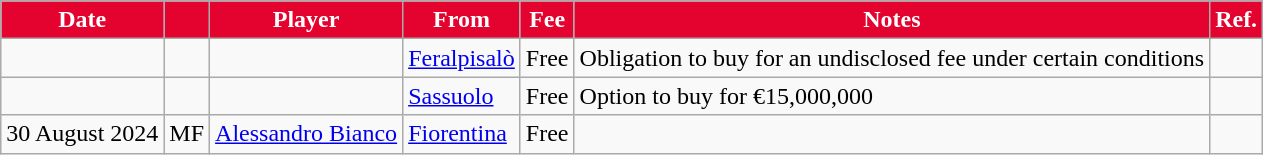<table class="wikitable plainrowheaders">
<tr>
<th style="background:#E4022E; color:white; text-align:center;">Date</th>
<th style="background:#E4022E; color:white; text-align:center;"></th>
<th style="background:#E4022E; color:white; text-align:center;">Player</th>
<th style="background:#E4022E; color:white; text-align:center;">From</th>
<th style="background:#E4022E; color:white; text-align:center;">Fee</th>
<th style="background:#E4022E; color:white; text-align:center;">Notes</th>
<th style="background:#E4022E; color:white; text-align:center;">Ref.</th>
</tr>
<tr>
<td></td>
<td></td>
<td></td>
<td> <a href='#'>Feralpisalò</a></td>
<td>Free</td>
<td>Obligation to buy for an undisclosed fee under certain conditions</td>
<td></td>
</tr>
<tr>
<td></td>
<td></td>
<td></td>
<td> <a href='#'>Sassuolo</a></td>
<td>Free</td>
<td>Option to buy for €15,000,000</td>
<td></td>
</tr>
<tr>
<td>30 August 2024</td>
<td>MF</td>
<td> <a href='#'>Alessandro Bianco</a></td>
<td> <a href='#'>Fiorentina</a></td>
<td>Free</td>
<td></td>
<td></td>
</tr>
</table>
